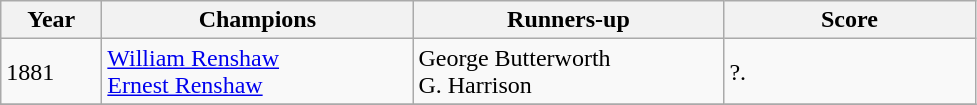<table class="wikitable">
<tr>
<th style="width:60px;">Year</th>
<th style="width:200px;">Champions</th>
<th style="width:200px;">Runners-up</th>
<th style="width:160px;">Score</th>
</tr>
<tr>
<td>1881</td>
<td> <a href='#'>William Renshaw</a><br> <a href='#'>Ernest Renshaw</a></td>
<td> George Butterworth<br> G. Harrison</td>
<td>?.</td>
</tr>
<tr>
</tr>
</table>
